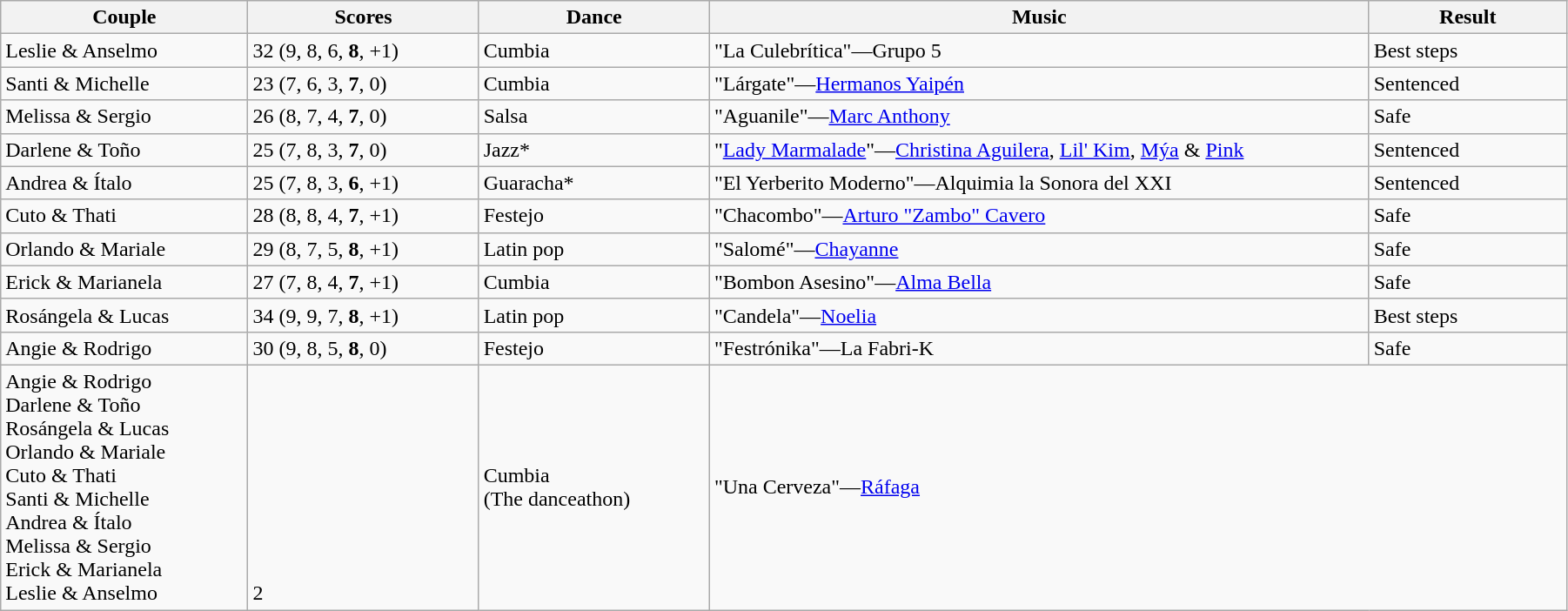<table class="wikitable sortable" style="width:95%; white-space:nowrap">
<tr>
<th style="width:15%;">Couple</th>
<th style="width:14%;">Scores</th>
<th style="width:14%;">Dance</th>
<th style="width:40%;">Music</th>
<th style="width:12%;">Result</th>
</tr>
<tr>
<td>Leslie & Anselmo</td>
<td>32 (9, 8, 6, <strong>8</strong>, +1)</td>
<td>Cumbia</td>
<td>"La Culebrítica"—Grupo 5</td>
<td>Best steps</td>
</tr>
<tr>
<td>Santi & Michelle</td>
<td>23 (7, 6, 3, <strong>7</strong>, 0)</td>
<td>Cumbia</td>
<td>"Lárgate"—<a href='#'>Hermanos Yaipén</a></td>
<td>Sentenced</td>
</tr>
<tr>
<td>Melissa & Sergio</td>
<td>26 (8, 7, 4, <strong>7</strong>, 0)</td>
<td>Salsa</td>
<td>"Aguanile"—<a href='#'>Marc Anthony</a></td>
<td>Safe</td>
</tr>
<tr>
<td>Darlene & Toño</td>
<td>25 (7, 8, 3, <strong>7</strong>, 0)</td>
<td>Jazz*</td>
<td>"<a href='#'>Lady Marmalade</a>"—<a href='#'>Christina Aguilera</a>, <a href='#'>Lil' Kim</a>, <a href='#'>Mýa</a> & <a href='#'>Pink</a></td>
<td>Sentenced</td>
</tr>
<tr>
<td>Andrea & Ítalo</td>
<td>25 (7, 8, 3, <strong>6</strong>, +1)</td>
<td>Guaracha*</td>
<td>"El Yerberito Moderno"—Alquimia la Sonora del XXI</td>
<td>Sentenced</td>
</tr>
<tr>
<td>Cuto & Thati</td>
<td>28 (8, 8, 4, <strong>7</strong>, +1)</td>
<td>Festejo</td>
<td>"Chacombo"—<a href='#'>Arturo "Zambo" Cavero</a></td>
<td>Safe</td>
</tr>
<tr>
<td>Orlando & Mariale</td>
<td>29 (8, 7, 5, <strong>8</strong>, +1)</td>
<td>Latin pop</td>
<td>"Salomé"—<a href='#'>Chayanne</a></td>
<td>Safe</td>
</tr>
<tr>
<td>Erick & Marianela</td>
<td>27 (7, 8, 4, <strong>7</strong>, +1)</td>
<td>Cumbia</td>
<td>"Bombon Asesino"—<a href='#'>Alma Bella</a></td>
<td>Safe</td>
</tr>
<tr>
<td>Rosángela & Lucas</td>
<td>34 (9, 9, 7, <strong>8</strong>, +1)</td>
<td>Latin pop</td>
<td>"Candela"—<a href='#'>Noelia</a></td>
<td>Best steps</td>
</tr>
<tr>
<td>Angie & Rodrigo</td>
<td>30 (9, 8, 5, <strong>8</strong>, 0)</td>
<td>Festejo</td>
<td>"Festrónika"—La Fabri-K</td>
<td>Safe</td>
</tr>
<tr>
<td>Angie & Rodrigo<br>Darlene & Toño<br>Rosángela & Lucas<br>Orlando & Mariale<br>Cuto & Thati<br>Santi & Michelle<br>Andrea & Ítalo<br>Melissa & Sergio<br>Erick & Marianela<br>Leslie & Anselmo</td>
<td valign="top"><br><br><br><br><br><br><br><br><br>2</td>
<td>Cumbia<br>(The danceathon)</td>
<td colspan=2>"Una Cerveza"—<a href='#'>Ráfaga</a></td>
</tr>
</table>
